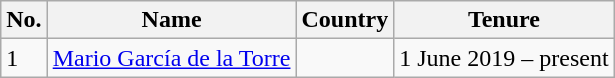<table class="wikitable">
<tr>
<th>No.</th>
<th>Name</th>
<th>Country</th>
<th>Tenure</th>
</tr>
<tr>
<td>1</td>
<td><a href='#'>Mario García de la Torre</a></td>
<td></td>
<td>1 June 2019 – present</td>
</tr>
</table>
